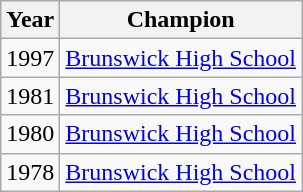<table class="wikitable" border="1">
<tr>
<th>Year</th>
<th>Champion</th>
</tr>
<tr>
<td>1997</td>
<td><a href='#'>Brunswick High School</a></td>
</tr>
<tr>
<td>1981</td>
<td><a href='#'>Brunswick High School</a></td>
</tr>
<tr>
<td>1980</td>
<td><a href='#'>Brunswick High School</a></td>
</tr>
<tr>
<td>1978</td>
<td><a href='#'>Brunswick High School</a></td>
</tr>
</table>
